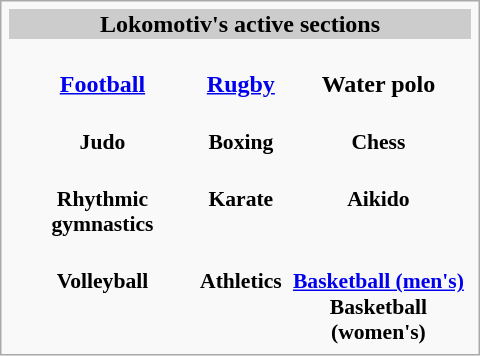<table class="infobox" style="width: 20em; font-size: 95%em;">
<tr bgcolor="#cccccc" style="text-align: center">
<th colspan="3">Lokomotiv's active sections</th>
</tr>
<tr style="text-align: center">
<td><br><strong><a href='#'>Football</a></strong></td>
<td><br><strong><a href='#'>Rugby</a></strong></td>
<td><br><strong>Water polo</strong></td>
</tr>
<tr style="font-size: 90%; text-align: center">
<td><br><strong>Judo</strong></td>
<td><br><strong>Boxing</strong></td>
<td><br><strong>Chess</strong></td>
</tr>
<tr style="font-size: 90%; text-align: center">
<td><br><strong>Rhythmic gymnastics</strong></td>
<td><br><strong>Karate</strong></td>
<td><br><strong>Aikido</strong></td>
</tr>
<tr style="font-size: 90%; text-align: center">
<td><br><strong>Volleyball</strong></td>
<td><br><strong>Athletics</strong></td>
<td><br><strong><a href='#'>Basketball (men's)</a></strong><br><strong>Basketball (women's)</strong></td>
</tr>
</table>
